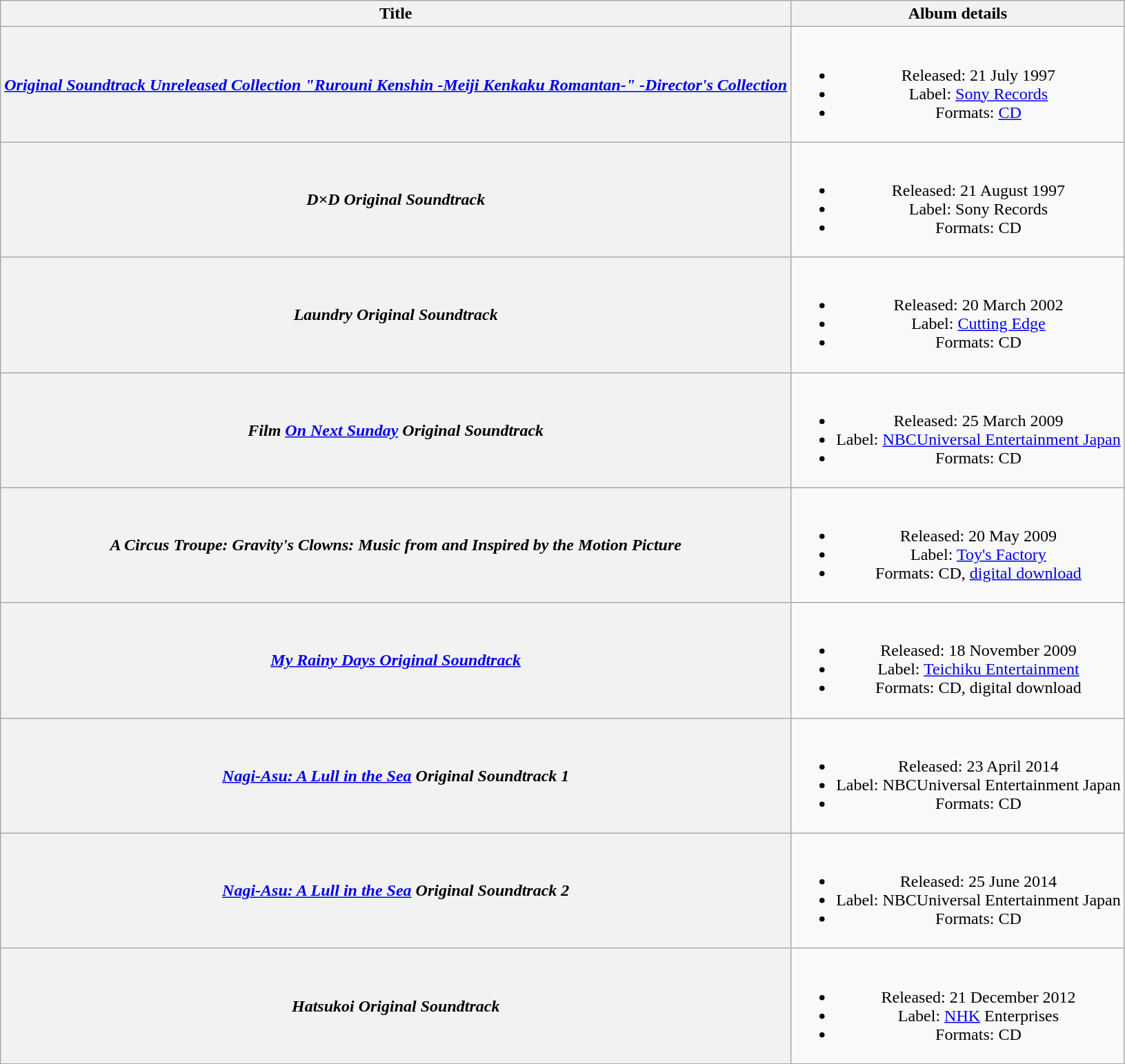<table class="wikitable plainrowheaders" style="text-align:center;">
<tr>
<th rowspan="1">Title</th>
<th rowspan="1">Album details</th>
</tr>
<tr>
<th scope="row"><em><a href='#'>Original Soundtrack Unreleased Collection "Rurouni Kenshin -Meiji Kenkaku Romantan-" -Director's Collection</a></em></th>
<td><br><ul><li>Released: 21 July 1997</li><li>Label: <a href='#'>Sony Records</a></li><li>Formats: <a href='#'>CD</a></li></ul></td>
</tr>
<tr>
<th scope="row"><em>D×D Original Soundtrack</em></th>
<td><br><ul><li>Released: 21 August 1997</li><li>Label: Sony Records</li><li>Formats: CD</li></ul></td>
</tr>
<tr>
<th scope="row"><em>Laundry Original Soundtrack</em></th>
<td><br><ul><li>Released: 20 March 2002</li><li>Label: <a href='#'>Cutting Edge</a></li><li>Formats: CD</li></ul></td>
</tr>
<tr>
<th scope="row"><em>Film <a href='#'>On Next Sunday</a> Original Soundtrack</em></th>
<td><br><ul><li>Released: 25 March 2009</li><li>Label: <a href='#'>NBCUniversal Entertainment Japan</a></li><li>Formats: CD</li></ul></td>
</tr>
<tr>
<th scope="row"><em>A Circus Troupe: Gravity's Clowns: Music from and Inspired by the Motion Picture</em></th>
<td><br><ul><li>Released: 20 May 2009</li><li>Label: <a href='#'>Toy's Factory</a></li><li>Formats: CD, <a href='#'>digital download</a></li></ul></td>
</tr>
<tr>
<th scope="row"><em><a href='#'>My Rainy Days Original Soundtrack</a></em></th>
<td><br><ul><li>Released: 18 November 2009</li><li>Label: <a href='#'>Teichiku Entertainment</a></li><li>Formats: CD, digital download</li></ul></td>
</tr>
<tr>
<th scope="row"><em><a href='#'>Nagi-Asu: A Lull in the Sea</a> Original Soundtrack 1</em></th>
<td><br><ul><li>Released: 23 April 2014</li><li>Label: NBCUniversal Entertainment Japan</li><li>Formats: CD</li></ul></td>
</tr>
<tr>
<th scope="row"><em><a href='#'>Nagi-Asu: A Lull in the Sea</a> Original Soundtrack 2</em></th>
<td><br><ul><li>Released: 25 June 2014</li><li>Label: NBCUniversal Entertainment Japan</li><li>Formats: CD</li></ul></td>
</tr>
<tr>
<th scope="row"><em>Hatsukoi Original Soundtrack</em></th>
<td><br><ul><li>Released: 21 December 2012</li><li>Label: <a href='#'>NHK</a> Enterprises</li><li>Formats: CD</li></ul></td>
</tr>
</table>
